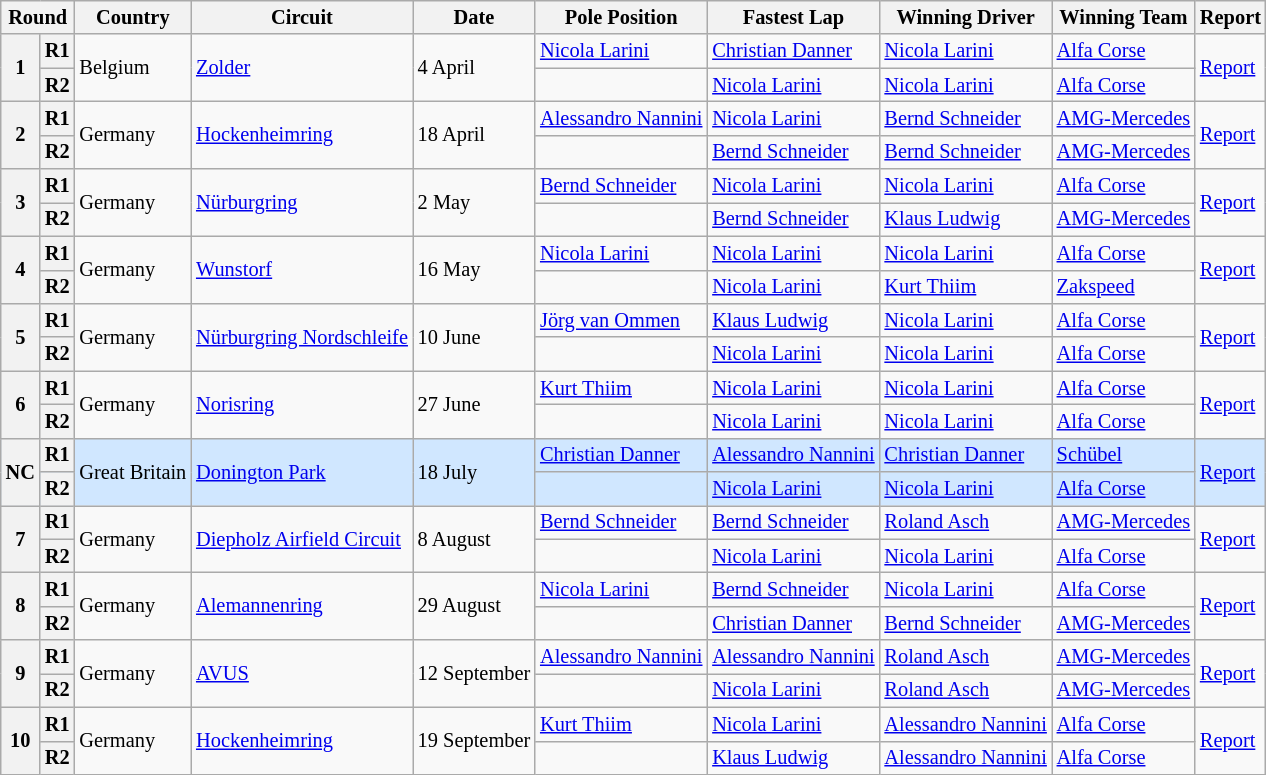<table class="wikitable" style="font-size: 85%">
<tr>
<th colspan=2>Round</th>
<th>Country</th>
<th>Circuit</th>
<th>Date</th>
<th>Pole Position</th>
<th>Fastest Lap</th>
<th>Winning Driver</th>
<th>Winning Team</th>
<th>Report</th>
</tr>
<tr>
<th rowspan=2>1</th>
<th>R1</th>
<td rowspan=2> Belgium</td>
<td rowspan=2><a href='#'>Zolder</a></td>
<td rowspan=2>4 April</td>
<td> <a href='#'>Nicola Larini</a></td>
<td> <a href='#'>Christian Danner</a></td>
<td> <a href='#'>Nicola Larini</a></td>
<td><a href='#'>Alfa Corse</a></td>
<td rowspan=2><a href='#'>Report</a></td>
</tr>
<tr>
<th>R2</th>
<td></td>
<td> <a href='#'>Nicola Larini</a></td>
<td> <a href='#'>Nicola Larini</a></td>
<td><a href='#'>Alfa Corse</a></td>
</tr>
<tr>
<th rowspan=2>2</th>
<th>R1</th>
<td rowspan=2> Germany</td>
<td rowspan=2><a href='#'>Hockenheimring</a></td>
<td rowspan=2>18 April</td>
<td> <a href='#'>Alessandro Nannini</a></td>
<td> <a href='#'>Nicola Larini</a></td>
<td> <a href='#'>Bernd Schneider</a></td>
<td><a href='#'>AMG-Mercedes</a></td>
<td rowspan=2><a href='#'>Report</a></td>
</tr>
<tr>
<th>R2</th>
<td></td>
<td> <a href='#'>Bernd Schneider</a></td>
<td> <a href='#'>Bernd Schneider</a></td>
<td><a href='#'>AMG-Mercedes</a></td>
</tr>
<tr>
<th rowspan=2>3</th>
<th>R1</th>
<td rowspan=2> Germany</td>
<td rowspan=2><a href='#'>Nürburgring</a></td>
<td rowspan=2>2 May</td>
<td> <a href='#'>Bernd Schneider</a></td>
<td> <a href='#'>Nicola Larini</a></td>
<td> <a href='#'>Nicola Larini</a></td>
<td><a href='#'>Alfa Corse</a></td>
<td rowspan=2><a href='#'>Report</a></td>
</tr>
<tr>
<th>R2</th>
<td></td>
<td> <a href='#'>Bernd Schneider</a></td>
<td> <a href='#'>Klaus Ludwig</a></td>
<td><a href='#'>AMG-Mercedes</a></td>
</tr>
<tr>
<th rowspan=2>4</th>
<th>R1</th>
<td rowspan=2> Germany</td>
<td rowspan=2><a href='#'>Wunstorf</a></td>
<td rowspan=2>16 May</td>
<td> <a href='#'>Nicola Larini</a></td>
<td> <a href='#'>Nicola Larini</a></td>
<td> <a href='#'>Nicola Larini</a></td>
<td><a href='#'>Alfa Corse</a></td>
<td rowspan=2><a href='#'>Report</a></td>
</tr>
<tr>
<th>R2</th>
<td></td>
<td> <a href='#'>Nicola Larini</a></td>
<td> <a href='#'>Kurt Thiim</a></td>
<td><a href='#'>Zakspeed</a></td>
</tr>
<tr>
<th rowspan=2>5</th>
<th>R1</th>
<td rowspan=2> Germany</td>
<td rowspan=2><a href='#'>Nürburgring Nordschleife</a></td>
<td rowspan=2>10 June</td>
<td> <a href='#'>Jörg van Ommen</a></td>
<td> <a href='#'>Klaus Ludwig</a></td>
<td> <a href='#'>Nicola Larini</a></td>
<td><a href='#'>Alfa Corse</a></td>
<td rowspan=2><a href='#'>Report</a></td>
</tr>
<tr>
<th>R2</th>
<td></td>
<td> <a href='#'>Nicola Larini</a></td>
<td> <a href='#'>Nicola Larini</a></td>
<td><a href='#'>Alfa Corse</a></td>
</tr>
<tr>
<th rowspan=2>6</th>
<th>R1</th>
<td rowspan=2> Germany</td>
<td rowspan=2><a href='#'>Norisring</a></td>
<td rowspan=2>27 June</td>
<td> <a href='#'>Kurt Thiim</a></td>
<td> <a href='#'>Nicola Larini</a></td>
<td> <a href='#'>Nicola Larini</a></td>
<td><a href='#'>Alfa Corse</a></td>
<td rowspan=2><a href='#'>Report</a></td>
</tr>
<tr>
<th>R2</th>
<td></td>
<td> <a href='#'>Nicola Larini</a></td>
<td> <a href='#'>Nicola Larini</a></td>
<td><a href='#'>Alfa Corse</a></td>
</tr>
<tr style="background:#d0e7ff;">
<th rowspan=2>NC</th>
<th>R1</th>
<td rowspan=2> Great Britain</td>
<td rowspan=2><a href='#'>Donington Park</a></td>
<td rowspan=2>18 July</td>
<td> <a href='#'>Christian Danner</a></td>
<td> <a href='#'>Alessandro Nannini</a></td>
<td> <a href='#'>Christian Danner</a></td>
<td><a href='#'>Schübel</a></td>
<td rowspan=2><a href='#'>Report</a></td>
</tr>
<tr style="background:#d0e7ff;">
<th>R2</th>
<td></td>
<td> <a href='#'>Nicola Larini</a></td>
<td> <a href='#'>Nicola Larini</a></td>
<td><a href='#'>Alfa Corse</a></td>
</tr>
<tr>
<th rowspan=2>7</th>
<th>R1</th>
<td rowspan=2> Germany</td>
<td rowspan=2><a href='#'>Diepholz Airfield Circuit</a></td>
<td rowspan=2>8 August</td>
<td> <a href='#'>Bernd Schneider</a></td>
<td> <a href='#'>Bernd Schneider</a></td>
<td> <a href='#'>Roland Asch</a></td>
<td><a href='#'>AMG-Mercedes</a></td>
<td rowspan=2><a href='#'>Report</a></td>
</tr>
<tr>
<th>R2</th>
<td></td>
<td> <a href='#'>Nicola Larini</a></td>
<td> <a href='#'>Nicola Larini</a></td>
<td><a href='#'>Alfa Corse</a></td>
</tr>
<tr>
<th rowspan=2>8</th>
<th>R1</th>
<td rowspan=2> Germany</td>
<td rowspan=2><a href='#'>Alemannenring</a></td>
<td rowspan=2>29 August</td>
<td> <a href='#'>Nicola Larini</a></td>
<td> <a href='#'>Bernd Schneider</a></td>
<td> <a href='#'>Nicola Larini</a></td>
<td><a href='#'>Alfa Corse</a></td>
<td rowspan=2><a href='#'>Report</a></td>
</tr>
<tr>
<th>R2</th>
<td></td>
<td> <a href='#'>Christian Danner</a></td>
<td> <a href='#'>Bernd Schneider</a></td>
<td><a href='#'>AMG-Mercedes</a></td>
</tr>
<tr>
<th rowspan=2>9</th>
<th>R1</th>
<td rowspan=2> Germany</td>
<td rowspan=2><a href='#'>AVUS</a></td>
<td rowspan=2>12 September</td>
<td> <a href='#'>Alessandro Nannini</a></td>
<td> <a href='#'>Alessandro Nannini</a></td>
<td> <a href='#'>Roland Asch</a></td>
<td><a href='#'>AMG-Mercedes</a></td>
<td rowspan=2><a href='#'>Report</a></td>
</tr>
<tr>
<th>R2</th>
<td></td>
<td> <a href='#'>Nicola Larini</a></td>
<td> <a href='#'>Roland Asch</a></td>
<td><a href='#'>AMG-Mercedes</a></td>
</tr>
<tr>
<th rowspan=2>10</th>
<th>R1</th>
<td rowspan=2> Germany</td>
<td rowspan=2><a href='#'>Hockenheimring</a></td>
<td rowspan=2>19 September</td>
<td> <a href='#'>Kurt Thiim</a></td>
<td> <a href='#'>Nicola Larini</a></td>
<td> <a href='#'>Alessandro Nannini</a></td>
<td><a href='#'>Alfa Corse</a></td>
<td rowspan=2><a href='#'>Report</a></td>
</tr>
<tr>
<th>R2</th>
<td></td>
<td> <a href='#'>Klaus Ludwig</a></td>
<td> <a href='#'>Alessandro Nannini</a></td>
<td><a href='#'>Alfa Corse</a></td>
</tr>
</table>
